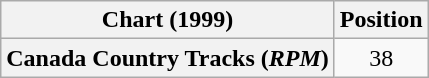<table class="wikitable plainrowheaders" style="text-align:center">
<tr>
<th scope="col">Chart (1999)</th>
<th scope="col">Position</th>
</tr>
<tr>
<th scope="row">Canada Country Tracks (<em>RPM</em>)</th>
<td>38</td>
</tr>
</table>
